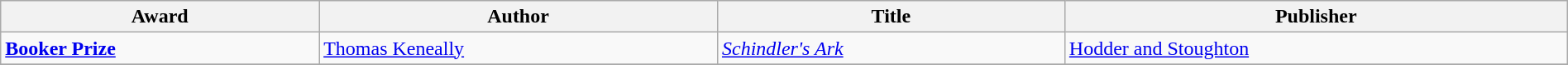<table class="wikitable" width=100%>
<tr>
<th>Award</th>
<th>Author</th>
<th>Title</th>
<th>Publisher</th>
</tr>
<tr>
<td><strong><a href='#'>Booker Prize</a></strong></td>
<td><a href='#'>Thomas Keneally</a></td>
<td><em><a href='#'>Schindler's Ark</a></em></td>
<td><a href='#'>Hodder and Stoughton</a></td>
</tr>
<tr>
</tr>
</table>
